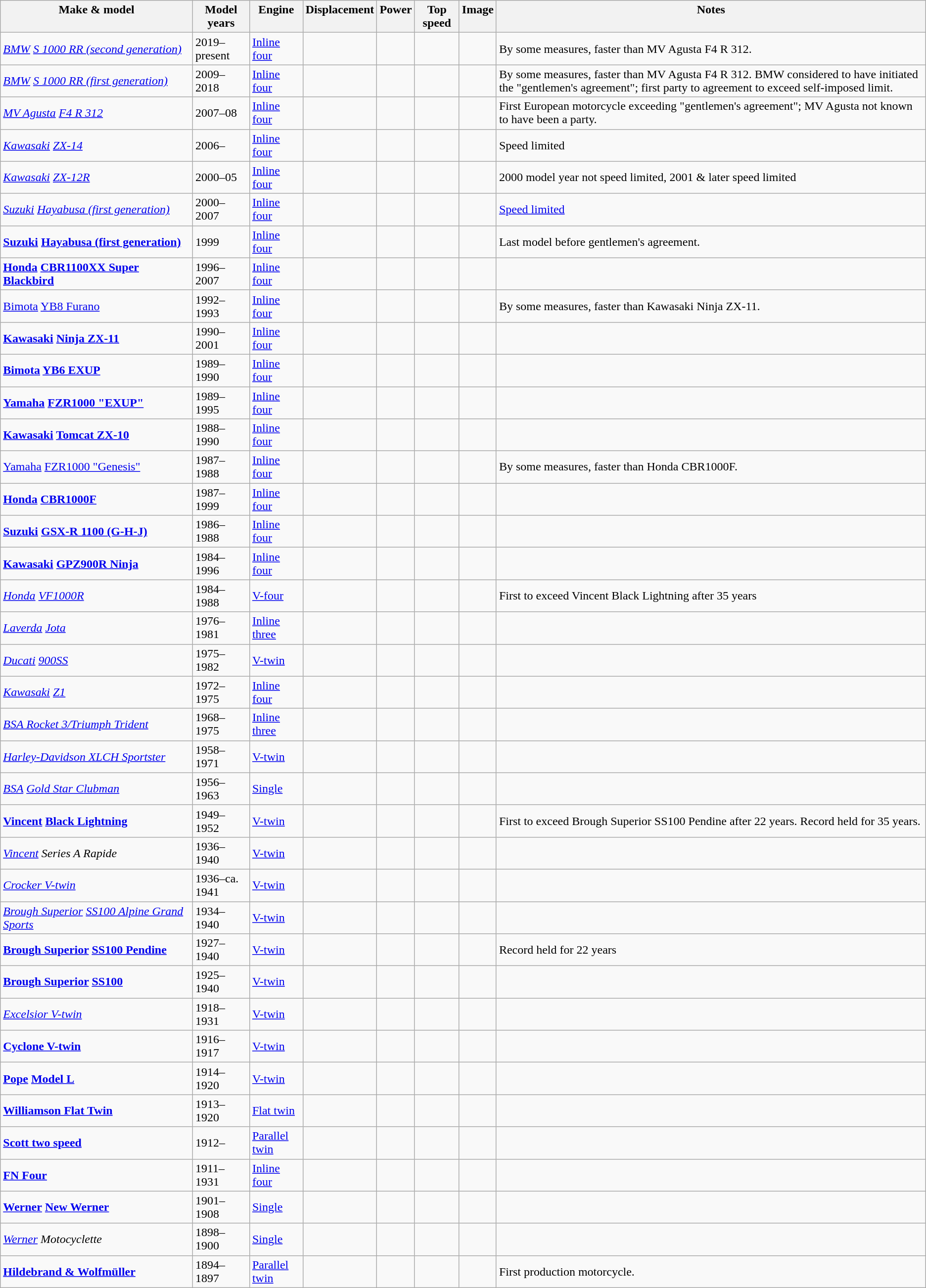<table class="wikitable sortable"  | data-sort-type:number>
<tr>
<th align="left" valign="top">Make & model</th>
<th align="left" valign="top">Model years</th>
<th align="left" valign="top">Engine</th>
<th align="left" valign="top">Displacement</th>
<th align="left" valign="top">Power</th>
<th align="left" valign="top">Top speed</th>
<th align="left" valign="top">Image</th>
<th align="left" valign="top">Notes<br></th>
</tr>
<tr>
<td align="left"><em><a href='#'>BMW</a> <a href='#'>S 1000 RR (second generation)</a></em></td>
<td align="left">2019–present</td>
<td align="left"><a href='#'>Inline four</a></td>
<td align="left"></td>
<td align="left"></td>
<td align="left"></td>
<td align="left"></td>
<td align="left">By some measures, faster than MV Agusta F4 R 312.</td>
</tr>
<tr>
<td align="left"><em><a href='#'>BMW</a> <a href='#'>S 1000 RR (first generation)</a></em></td>
<td align="left">2009–2018</td>
<td align="left"><a href='#'>Inline four</a></td>
<td align="left"></td>
<td align="left"></td>
<td align="left"></td>
<td align="left"></td>
<td align="left">By some measures, faster than MV Agusta F4 R 312. BMW considered to have initiated the "gentlemen's agreement"; first party to agreement to exceed self-imposed limit.</td>
</tr>
<tr>
<td align="left"><em><a href='#'>MV Agusta</a> <a href='#'>F4 R 312</a></em></td>
<td align="left">2007–08</td>
<td align="left"><a href='#'>Inline four</a></td>
<td align="left"></td>
<td align="left"></td>
<td align="left"></td>
<td align="left"></td>
<td align="left">First European motorcycle exceeding "gentlemen's agreement"; MV Agusta not known to have been a party.</td>
</tr>
<tr>
<td align="left"><em><a href='#'>Kawasaki</a> <a href='#'>ZX-14</a></em></td>
<td align="left">2006–</td>
<td align="left"><a href='#'>Inline four</a></td>
<td align="left"></td>
<td align="left"></td>
<td align="left"><em></em></td>
<td align="left"></td>
<td align="left">Speed limited</td>
</tr>
<tr>
<td align="left"><em><a href='#'>Kawasaki</a> <a href='#'>ZX-12R</a></em></td>
<td align="left">2000–05</td>
<td align="left"><a href='#'>Inline four</a></td>
<td align="left"></td>
<td align="left"></td>
<td align="left"><em></em></td>
<td align="left"></td>
<td align="left">2000 model year not speed limited, 2001 & later speed limited</td>
</tr>
<tr>
<td align="left"><em><a href='#'>Suzuki</a> <a href='#'>Hayabusa (first generation)</a></em></td>
<td align="left">2000–2007</td>
<td align="left"><a href='#'>Inline four</a></td>
<td align="left"></td>
<td align="left"></td>
<td align="left"><em></em></td>
<td align="left"></td>
<td align="left"><a href='#'>Speed limited</a></td>
</tr>
<tr>
<td align="left"><strong><a href='#'>Suzuki</a> <a href='#'>Hayabusa (first generation)</a></strong></td>
<td align="left">1999</td>
<td align="left"><a href='#'>Inline four</a></td>
<td align="left"></td>
<td align="left"></td>
<td align="left"><strong></strong></td>
<td align="left"></td>
<td align="left">Last model before gentlemen's agreement.</td>
</tr>
<tr>
<td align="left"><strong><a href='#'>Honda</a> <a href='#'>CBR1100XX Super Blackbird</a></strong></td>
<td align="left">1996–2007</td>
<td align="left"><a href='#'>Inline four</a></td>
<td align="left"></td>
<td align="left"></td>
<td align="left"><strong></strong></td>
<td align="left"></td>
<td align="left"></td>
</tr>
<tr>
<td align="left"><a href='#'>Bimota</a> <a href='#'>YB8 Furano</a></td>
<td align="left">1992–1993</td>
<td align="left"><a href='#'>Inline four</a></td>
<td align="left"></td>
<td align="left"></td>
<td align="left"></td>
<td align="left"></td>
<td align="left">By some measures, faster than Kawasaki Ninja ZX-11.</td>
</tr>
<tr>
<td align="left"><strong><a href='#'>Kawasaki</a> <a href='#'>Ninja ZX-11</a></strong></td>
<td align="left">1990–2001</td>
<td align="left"><a href='#'>Inline four</a></td>
<td align="left"></td>
<td align="left"></td>
<td align="left"><strong></strong></td>
<td align="left"></td>
<td align="left"></td>
</tr>
<tr>
<td align="left"><strong><a href='#'>Bimota</a> <a href='#'>YB6 EXUP</a></strong></td>
<td align="left">1989–1990</td>
<td align="left"><a href='#'>Inline four</a></td>
<td align="left"></td>
<td align="left"></td>
<td align="left"><strong></strong></td>
<td align="left"></td>
<td align="left"></td>
</tr>
<tr>
<td align="left"><strong><a href='#'>Yamaha</a> <a href='#'>FZR1000 "EXUP"</a></strong></td>
<td align="left">1989–1995</td>
<td align="left"><a href='#'>Inline four</a></td>
<td align="left"></td>
<td align="left"></td>
<td align="left"><strong></strong></td>
<td align="left"></td>
<td align="left"></td>
</tr>
<tr>
<td align="left"><strong><a href='#'>Kawasaki</a> <a href='#'>Tomcat ZX-10</a></strong></td>
<td align="left">1988–1990</td>
<td align="left"><a href='#'>Inline four</a></td>
<td align="left"></td>
<td align="left"></td>
<td align="left"><strong></strong></td>
<td align="left"></td>
<td align="left"></td>
</tr>
<tr>
<td align="left"><a href='#'>Yamaha</a> <a href='#'>FZR1000 "Genesis"</a></td>
<td align="left">1987–1988</td>
<td align="left"><a href='#'>Inline four</a></td>
<td align="left"></td>
<td align="left"></td>
<td align="left"></td>
<td align="left"></td>
<td align="left">By some measures, faster than Honda CBR1000F.</td>
</tr>
<tr>
<td align="left"><strong><a href='#'>Honda</a> <a href='#'>CBR1000F</a></strong></td>
<td align="left">1987–1999</td>
<td align="left"><a href='#'>Inline four</a></td>
<td align="left"></td>
<td align="left"></td>
<td align="left"><strong></strong></td>
<td align="left"></td>
<td align="left"></td>
</tr>
<tr>
<td align="left"><strong><a href='#'>Suzuki</a> <a href='#'>GSX-R 1100 (G-H-J)</a></strong></td>
<td align="left">1986–1988</td>
<td align="left"><a href='#'>Inline four</a></td>
<td align="left"></td>
<td align="left"></td>
<td align="left"><strong></strong></td>
<td align="left"></td>
<td align="left"></td>
</tr>
<tr>
<td align="left"><strong><a href='#'>Kawasaki</a> <a href='#'>GPZ900R Ninja</a></strong></td>
<td align="left">1984–1996</td>
<td align="left"><a href='#'>Inline four</a></td>
<td align="left"></td>
<td align="left"></td>
<td align="left"><strong></strong></td>
<td align="left"></td>
<td align="left"></td>
</tr>
<tr>
<td align="left"><em><a href='#'>Honda</a> <a href='#'>VF1000R</a></em></td>
<td align="left">1984–1988</td>
<td align="left"><a href='#'>V-four</a></td>
<td align="left"></td>
<td align="left"></td>
<td align="left"><em></em></td>
<td align="left"></td>
<td align="left"> First to exceed Vincent Black Lightning after 35 years</td>
</tr>
<tr>
<td align="left"><em><a href='#'>Laverda</a> <a href='#'>Jota</a></em></td>
<td align="left">1976–1981</td>
<td align="left"><a href='#'>Inline three</a></td>
<td align="left"></td>
<td align="left"></td>
<td align="left"><em></em></td>
<td align="left"></td>
<td align="left"></td>
</tr>
<tr>
<td align="left"><em><a href='#'>Ducati</a> <a href='#'>900SS</a></em></td>
<td align="left">1975–1982</td>
<td align="left"><a href='#'>V-twin</a></td>
<td align="left"></td>
<td align="left"></td>
<td align="left"><em></em></td>
<td align="left"></td>
<td align="left"></td>
</tr>
<tr>
<td align="left"><em><a href='#'>Kawasaki</a> <a href='#'>Z1</a></em></td>
<td align="left">1972–1975</td>
<td align="left"><a href='#'>Inline four</a></td>
<td align="left"></td>
<td align="left"></td>
<td align="left"><em></em></td>
<td align="left"></td>
<td align="left"></td>
</tr>
<tr>
<td align="left"><em><a href='#'>BSA Rocket 3/Triumph Trident</a></em></td>
<td align="left">1968–1975</td>
<td align="left"><a href='#'>Inline three</a></td>
<td align="left"></td>
<td align="left"></td>
<td align="left"><em></em></td>
<td align="left"></td>
<td align="left"></td>
</tr>
<tr>
<td align="left" style="white-space: nowrap;"><em><a href='#'>Harley-Davidson XLCH Sportster</a></em></td>
<td align="left">1958–1971</td>
<td align="left"><a href='#'>V-twin</a></td>
<td align="left"></td>
<td align="left"></td>
<td align="left"><em></em></td>
<td align="left"></td>
<td align="left"></td>
</tr>
<tr>
<td align="left"><em><a href='#'>BSA</a> <a href='#'>Gold Star Clubman</a></em></td>
<td align="left">1956–1963</td>
<td align="left"><a href='#'>Single</a></td>
<td align="left"></td>
<td align="left"></td>
<td align="left"><em></em></td>
<td align="left"></td>
<td align="left"></td>
</tr>
<tr>
<td align="left"><strong><a href='#'>Vincent</a> <a href='#'>Black Lightning</a></strong></td>
<td align="left">1949–1952</td>
<td align="left"><a href='#'>V-twin</a></td>
<td align="left"></td>
<td align="left"></td>
<td align="left"><strong></strong></td>
<td align="left"></td>
<td align="left"> First to exceed Brough Superior SS100 Pendine after 22 years. Record held for 35 years.</td>
</tr>
<tr>
<td align="left"><em><a href='#'>Vincent</a> Series A Rapide </em></td>
<td align="left">1936–1940</td>
<td align="left"><a href='#'>V-twin</a></td>
<td align="left"></td>
<td align="left"></td>
<td align="left"><em></em></td>
<td align="left"></td>
<td align="left"></td>
</tr>
<tr>
<td align="left"><em><a href='#'>Crocker V-twin</a></em></td>
<td align="left">1936–ca. 1941</td>
<td align="left"><a href='#'>V-twin</a></td>
<td align="left"></td>
<td align="left"></td>
<td align="left"><em></em></td>
<td align="left"></td>
<td align="left"></td>
</tr>
<tr>
<td align="left"><em><a href='#'>Brough Superior</a> <a href='#'>SS100 Alpine Grand Sports</a></em></td>
<td align="left">1934–1940</td>
<td align="left"><a href='#'>V-twin</a></td>
<td align="left"></td>
<td align="left"></td>
<td align="left"></td>
<td align="left"></td>
<td align="left"></td>
</tr>
<tr>
<td align="left"><strong><a href='#'>Brough Superior</a> <a href='#'>SS100 Pendine</a></strong></td>
<td align="left">1927–1940</td>
<td align="left"><a href='#'>V-twin</a></td>
<td align="left"></td>
<td align="left"></td>
<td align="left"><strong></strong></td>
<td align="left"></td>
<td align="left"> Record held for 22 years</td>
</tr>
<tr>
<td align="left"><strong><a href='#'>Brough Superior</a> <a href='#'>SS100</a></strong></td>
<td align="left">1925–1940</td>
<td align="left"><a href='#'>V-twin</a></td>
<td align="left"></td>
<td align="left"></td>
<td align="left"><strong></strong></td>
<td align="left"></td>
<td align="left"></td>
</tr>
<tr>
<td align="left"><em><a href='#'>Excelsior V-twin</a></em></td>
<td align="left">1918–1931</td>
<td align="left"><a href='#'>V-twin</a></td>
<td align="left"></td>
<td align="left"></td>
<td align="left"><em></em></td>
<td align="left"></td>
<td align="left"></td>
</tr>
<tr>
<td align="left"><strong><a href='#'>Cyclone V-twin</a></strong></td>
<td align="left">1916–1917</td>
<td align="left"><a href='#'>V-twin</a></td>
<td align="left"></td>
<td align="left"></td>
<td align="left"><strong></strong></td>
<td align="left"></td>
<td align="left"></td>
</tr>
<tr>
<td align="left"><strong><a href='#'>Pope</a> <a href='#'>Model L</a></strong></td>
<td align="left">1914–1920</td>
<td align="left"><a href='#'>V-twin</a></td>
<td align="left"></td>
<td align="left"></td>
<td align="left"><strong></strong></td>
<td align="left"></td>
<td align="left"></td>
</tr>
<tr>
<td align="left"><strong><a href='#'>Williamson Flat Twin</a></strong></td>
<td align="left">1913–1920</td>
<td align="left"><a href='#'>Flat twin</a></td>
<td align="left"></td>
<td align="left"></td>
<td align="left"><strong> </strong></td>
<td align="left"></td>
<td align="left"></td>
</tr>
<tr>
<td align="left"><strong><a href='#'>Scott two speed</a></strong></td>
<td align="left">1912–</td>
<td align="left"><a href='#'>Parallel twin</a></td>
<td align="left"></td>
<td align="left"></td>
<td align="left"><strong></strong></td>
<td align="left"></td>
<td align="left"></td>
</tr>
<tr>
<td align="left"><strong><a href='#'>FN Four</a></strong></td>
<td align="left">1911–1931</td>
<td align="left"><a href='#'>Inline four</a></td>
<td align="left"></td>
<td align="left"></td>
<td align="left"><strong></strong></td>
<td align="left"></td>
<td align="left"></td>
</tr>
<tr>
<td align="left"><strong><a href='#'>Werner</a></strong> <strong><a href='#'>New Werner</a></strong></td>
<td align="left">1901–1908</td>
<td align="left"><a href='#'>Single</a></td>
<td align="left"></td>
<td align="left"></td>
<td align="left"><strong></strong></td>
<td align="left"></td>
<td align="left"></td>
</tr>
<tr>
<td align="left"><em><a href='#'>Werner</a> Motocyclette</em></td>
<td align="left">1898–1900</td>
<td align="left"><a href='#'>Single</a></td>
<td align="left"></td>
<td align="left"></td>
<td align="left"><em></em></td>
<td align="left"></td>
<td align="left"></td>
</tr>
<tr>
<td align="left"><strong><a href='#'>Hildebrand & Wolfmüller</a></strong></td>
<td align="left">1894–1897</td>
<td align="left"><a href='#'>Parallel twin</a></td>
<td align="left"></td>
<td align="left"></td>
<td align="left"><strong></strong></td>
<td align="left"></td>
<td align="left">First production motorcycle.</td>
</tr>
</table>
